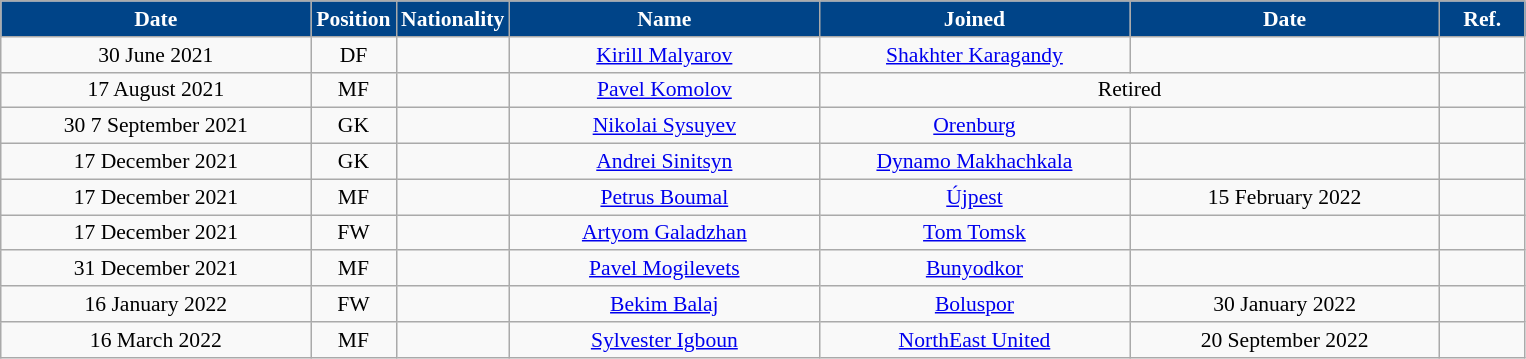<table class="wikitable"  style="text-align:center; font-size:90%; ">
<tr>
<th style="background:#004488; color:#FFFFFF; width:200px;">Date</th>
<th style="background:#004488; color:#FFFFFF; width:50px;">Position</th>
<th style="background:#004488; color:#FFFFFF; width:50px;">Nationality</th>
<th style="background:#004488; color:#FFFFFF; width:200px;">Name</th>
<th style="background:#004488; color:#FFFFFF; width:200px;">Joined</th>
<th style="background:#004488; color:#FFFFFF; width:200px;">Date</th>
<th style="background:#004488; color:#FFFFFF; width:50px;">Ref.</th>
</tr>
<tr>
<td>30 June 2021</td>
<td>DF</td>
<td></td>
<td><a href='#'>Kirill Malyarov</a></td>
<td><a href='#'>Shakhter Karagandy</a></td>
<td></td>
<td></td>
</tr>
<tr>
<td>17 August 2021</td>
<td>MF</td>
<td></td>
<td><a href='#'>Pavel Komolov</a></td>
<td colspan="2">Retired</td>
<td></td>
</tr>
<tr>
<td>30 7 September 2021</td>
<td>GK</td>
<td></td>
<td><a href='#'>Nikolai Sysuyev</a></td>
<td><a href='#'>Orenburg</a></td>
<td></td>
<td></td>
</tr>
<tr>
<td>17 December 2021</td>
<td>GK</td>
<td></td>
<td><a href='#'>Andrei Sinitsyn</a></td>
<td><a href='#'>Dynamo Makhachkala</a></td>
<td></td>
<td></td>
</tr>
<tr>
<td>17 December 2021</td>
<td>MF</td>
<td></td>
<td><a href='#'>Petrus Boumal</a></td>
<td><a href='#'>Újpest</a></td>
<td>15 February 2022</td>
<td></td>
</tr>
<tr>
<td>17 December 2021</td>
<td>FW</td>
<td></td>
<td><a href='#'>Artyom Galadzhan</a></td>
<td><a href='#'>Tom Tomsk</a></td>
<td></td>
<td></td>
</tr>
<tr>
<td>31 December 2021</td>
<td>MF</td>
<td></td>
<td><a href='#'>Pavel Mogilevets</a></td>
<td><a href='#'>Bunyodkor</a></td>
<td></td>
<td></td>
</tr>
<tr>
<td>16 January 2022</td>
<td>FW</td>
<td></td>
<td><a href='#'>Bekim Balaj</a></td>
<td><a href='#'>Boluspor</a></td>
<td>30 January 2022</td>
<td></td>
</tr>
<tr>
<td>16 March 2022</td>
<td>MF</td>
<td></td>
<td><a href='#'>Sylvester Igboun</a></td>
<td><a href='#'>NorthEast United</a></td>
<td>20 September 2022</td>
<td></td>
</tr>
</table>
